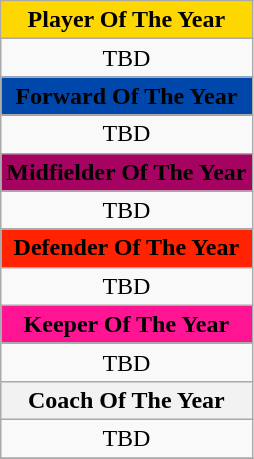<table class="wikitable" style="text-align:center">
<tr>
<th colspan="3" style="background-color: gold">Player Of The Year</th>
</tr>
<tr>
<td colspan="3">TBD</td>
</tr>
<tr>
<th colspan="3" style="background-color: #0047AB">Forward Of The Year</th>
</tr>
<tr>
<td colspan="3">TBD</td>
</tr>
<tr>
<th colspan="3" style="background-color: #a60261">Midfielder Of The Year</th>
</tr>
<tr>
<td colspan="3">TBD</td>
</tr>
<tr>
<th colspan="3" style="background-color: #ff2301">Defender Of The Year</th>
</tr>
<tr>
<td colspan="3">TBD</td>
</tr>
<tr>
<th colspan="3" style="background-color: #ff1493">Keeper Of The Year</th>
</tr>
<tr>
<td colspan="3">TBD</td>
</tr>
<tr>
<th colspan="3">Coach Of The Year</th>
</tr>
<tr>
<td colspan="3">TBD</td>
</tr>
<tr>
</tr>
</table>
